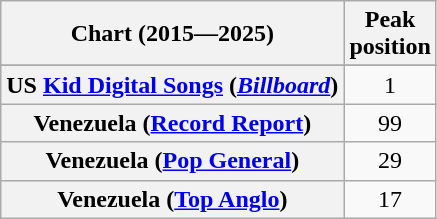<table class="wikitable plainrowheaders sortable" style="text-align:center;">
<tr>
<th scope="col">Chart (2015—2025)</th>
<th scope="col">Peak<br>position</th>
</tr>
<tr>
</tr>
<tr>
</tr>
<tr>
</tr>
<tr>
</tr>
<tr>
<th scope="row">US <a href='#'>Kid Digital Songs</a> (<em><a href='#'>Billboard</a></em>)</th>
<td>1</td>
</tr>
<tr>
<th scope="row">Venezuela (<a href='#'>Record Report</a>)</th>
<td>99</td>
</tr>
<tr>
<th scope="row">Venezuela (<a href='#'>Pop General</a>)</th>
<td>29</td>
</tr>
<tr>
<th scope="row">Venezuela (<a href='#'>Top Anglo</a>)</th>
<td>17</td>
</tr>
</table>
